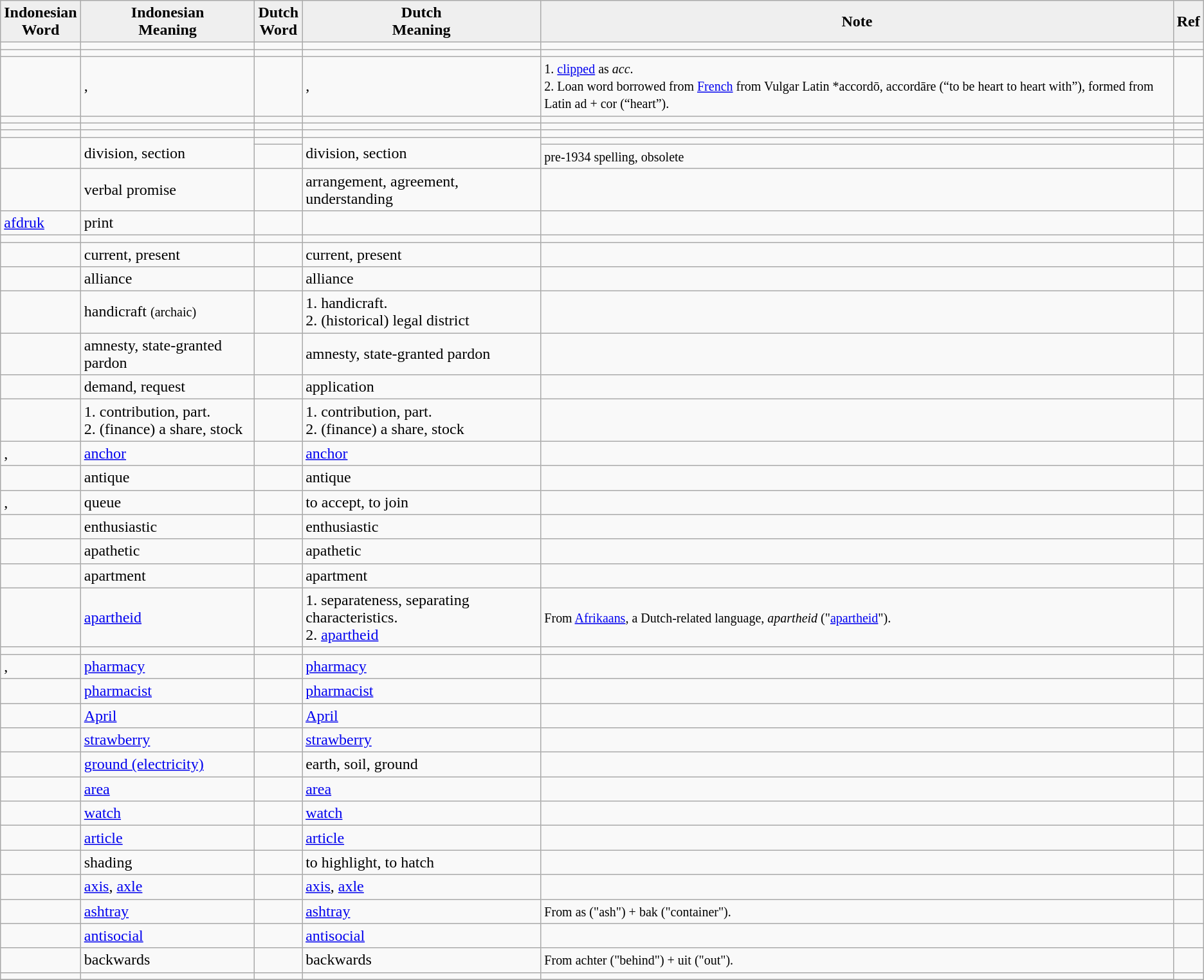<table class="wikitable">
<tr>
<th style="background:#efefef;">Indonesian <br>Word</th>
<th style="background:#efefef;">Indonesian <br>Meaning</th>
<th style="background:#efefef;">Dutch <br>Word</th>
<th style="background:#efefef;">Dutch <br>Meaning</th>
<th style="background:#efefef;">Note</th>
<th style="background:#efefef;">Ref</th>
</tr>
<tr>
<td></td>
<td></td>
<td></td>
<td></td>
<td></td>
<td></td>
</tr>
<tr>
<td></td>
<td></td>
<td></td>
<td></td>
<td></td>
<td></td>
</tr>
<tr>
<td></td>
<td>, </td>
<td></td>
<td>, </td>
<td><small>1. <a href='#'>clipped</a> as <em>acc</em>. <br> 2. Loan word borrowed from <a href='#'>French</a> from Vulgar Latin *accordō, accordāre (“to be heart to heart with”), formed from Latin ad + cor (“heart”).</small></td>
<td></td>
</tr>
<tr>
<td></td>
<td></td>
<td></td>
<td></td>
<td></td>
<td></td>
</tr>
<tr>
<td></td>
<td></td>
<td></td>
<td></td>
<td></td>
<td></td>
</tr>
<tr>
<td></td>
<td></td>
<td></td>
<td></td>
<td></td>
<td></td>
</tr>
<tr>
<td rowspan=2></td>
<td rowspan=2>division, section</td>
<td></td>
<td rowspan=2>division, section</td>
<td></td>
<td></td>
</tr>
<tr>
<td></td>
<td><small>pre-1934 spelling, obsolete</small></td>
<td></td>
</tr>
<tr>
<td></td>
<td>verbal promise</td>
<td></td>
<td>arrangement, agreement, understanding</td>
<td></td>
<td></td>
</tr>
<tr>
<td><a href='#'>afdruk</a></td>
<td>print</td>
<td></td>
<td></td>
<td></td>
<td></td>
</tr>
<tr>
<td></td>
<td></td>
<td></td>
<td></td>
<td></td>
<td></td>
</tr>
<tr>
<td></td>
<td>current, present</td>
<td></td>
<td>current, present</td>
<td></td>
<td></td>
</tr>
<tr>
<td></td>
<td>alliance</td>
<td></td>
<td>alliance</td>
<td></td>
<td></td>
</tr>
<tr>
<td></td>
<td>handicraft <small>(archaic)</small></td>
<td></td>
<td>1. handicraft. <br>2. (historical) legal district</td>
<td></td>
<td></td>
</tr>
<tr>
<td></td>
<td>amnesty, state-granted pardon</td>
<td></td>
<td>amnesty, state-granted pardon</td>
<td></td>
<td></td>
</tr>
<tr>
<td><em></em></td>
<td>demand, request</td>
<td></td>
<td>application</td>
<td></td>
<td></td>
</tr>
<tr>
<td></td>
<td>1. contribution, part. <br>2. (finance) a share, stock</td>
<td></td>
<td>1. contribution, part. <br>2. (finance) a share, stock</td>
<td></td>
<td></td>
</tr>
<tr>
<td>,</td>
<td><a href='#'>anchor</a></td>
<td></td>
<td><a href='#'>anchor</a></td>
<td></td>
<td></td>
</tr>
<tr>
<td></td>
<td>antique</td>
<td></td>
<td>antique</td>
<td></td>
<td></td>
</tr>
<tr>
<td>,  <em></em></td>
<td>queue</td>
<td></td>
<td>to accept, to join</td>
<td></td>
<td></td>
</tr>
<tr>
<td></td>
<td>enthusiastic</td>
<td></td>
<td>enthusiastic</td>
<td></td>
<td></td>
</tr>
<tr>
<td></td>
<td>apathetic</td>
<td></td>
<td>apathetic</td>
<td></td>
<td></td>
</tr>
<tr>
<td></td>
<td>apartment</td>
<td></td>
<td>apartment</td>
<td></td>
<td></td>
</tr>
<tr>
<td></td>
<td><a href='#'>apartheid</a></td>
<td></td>
<td>1. separateness, separating characteristics. <br>2. <a href='#'>apartheid</a></td>
<td><small>From <a href='#'>Afrikaans</a>, a Dutch-related language, <em>apartheid</em> ("<a href='#'>apartheid</a>").</small></td>
<td></td>
</tr>
<tr>
<td></td>
<td></td>
<td></td>
<td></td>
<td></td>
<td></td>
</tr>
<tr>
<td>, <em></em></td>
<td><a href='#'>pharmacy</a></td>
<td></td>
<td><a href='#'>pharmacy</a></td>
<td></td>
<td></td>
</tr>
<tr>
<td></td>
<td><a href='#'>pharmacist</a></td>
<td></td>
<td><a href='#'>pharmacist</a></td>
<td></td>
<td></td>
</tr>
<tr>
<td></td>
<td><a href='#'>April</a></td>
<td></td>
<td><a href='#'>April</a></td>
<td></td>
<td></td>
</tr>
<tr>
<td></td>
<td><a href='#'>strawberry</a></td>
<td></td>
<td><a href='#'>strawberry</a></td>
<td></td>
<td></td>
</tr>
<tr>
<td></td>
<td><a href='#'>ground (electricity)</a></td>
<td></td>
<td>earth, soil, ground</td>
<td></td>
<td></td>
</tr>
<tr>
<td></td>
<td><a href='#'>area</a></td>
<td></td>
<td><a href='#'>area</a></td>
<td></td>
<td></td>
</tr>
<tr>
<td></td>
<td><a href='#'>watch</a></td>
<td></td>
<td><a href='#'>watch</a></td>
<td></td>
<td></td>
</tr>
<tr>
<td></td>
<td><a href='#'>article</a></td>
<td></td>
<td><a href='#'>article</a></td>
<td></td>
<td></td>
</tr>
<tr>
<td></td>
<td>shading</td>
<td></td>
<td>to highlight, to hatch</td>
<td></td>
<td></td>
</tr>
<tr>
<td></td>
<td><a href='#'>axis</a>, <a href='#'>axle</a></td>
<td></td>
<td><a href='#'>axis</a>, <a href='#'>axle</a></td>
<td></td>
<td></td>
</tr>
<tr>
<td></td>
<td><a href='#'>ashtray</a></td>
<td></td>
<td><a href='#'>ashtray</a></td>
<td><small>From as ("ash") + bak ("container").</small></td>
<td></td>
</tr>
<tr>
<td></td>
<td><a href='#'>antisocial</a></td>
<td></td>
<td><a href='#'>antisocial</a></td>
<td></td>
</tr>
<tr>
<td></td>
<td>backwards</td>
<td></td>
<td>backwards</td>
<td><small>From achter ("behind") + uit ("out").</small></td>
<td></td>
</tr>
<tr>
<td></td>
<td></td>
<td></td>
<td></td>
<td></td>
</tr>
<tr>
</tr>
</table>
